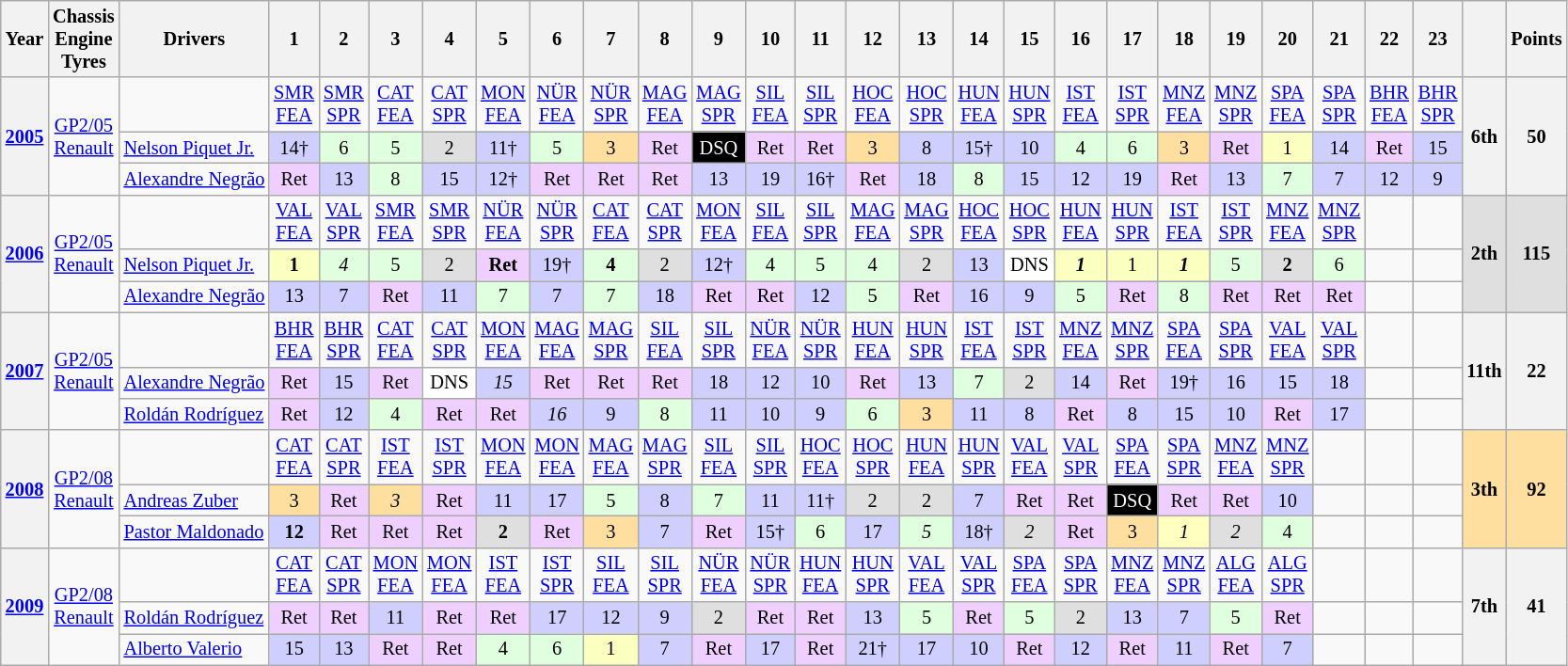<table class="wikitable" style="text-align:center; font-size:85%;">
<tr>
<th>Year</th>
<th>Chassis<br>Engine<br>Tyres</th>
<th>Drivers</th>
<th>1</th>
<th>2</th>
<th>3</th>
<th>4</th>
<th>5</th>
<th>6</th>
<th>7</th>
<th>8</th>
<th>9</th>
<th>10</th>
<th>11</th>
<th>12</th>
<th>13</th>
<th>14</th>
<th>15</th>
<th>16</th>
<th>17</th>
<th>18</th>
<th>19</th>
<th>20</th>
<th>21</th>
<th>22</th>
<th>23</th>
<th></th>
<th>Points</th>
</tr>
<tr>
<th rowspan=3><a href='#'>2005</a></th>
<td rowspan=3><a href='#'>GP2/05</a><br><a href='#'>Renault</a><br></td>
<td></td>
<td><a href='#'>SMR<br>FEA</a></td>
<td><a href='#'>SMR<br>SPR</a></td>
<td><a href='#'>CAT<br>FEA</a></td>
<td><a href='#'>CAT<br>SPR</a></td>
<td><a href='#'>MON<br>FEA</a></td>
<td><a href='#'>NÜR<br>FEA</a></td>
<td><a href='#'>NÜR<br>SPR</a></td>
<td><a href='#'>MAG<br>FEA</a></td>
<td><a href='#'>MAG<br>SPR</a></td>
<td><a href='#'>SIL<br>FEA</a></td>
<td><a href='#'>SIL<br>SPR</a></td>
<td><a href='#'>HOC<br>FEA</a></td>
<td><a href='#'>HOC<br>SPR</a></td>
<td><a href='#'>HUN<br>FEA</a></td>
<td><a href='#'>HUN<br>SPR</a></td>
<td><a href='#'>IST<br>FEA</a></td>
<td><a href='#'>IST<br>SPR</a></td>
<td><a href='#'>MNZ<br>FEA</a></td>
<td><a href='#'>MNZ<br>SPR</a></td>
<td><a href='#'>SPA<br>FEA</a></td>
<td><a href='#'>SPA<br>SPR</a></td>
<td><a href='#'>BHR<br>FEA</a></td>
<td><a href='#'>BHR<br>SPR</a></td>
<th rowspan=3>6th</th>
<th rowspan=3>50</th>
</tr>
<tr>
<td align=left> <a href='#'>Nelson Piquet Jr.</a></td>
<td style="background:#cfcfff;">14†</td>
<td style="background:#dfffdf;">6</td>
<td style="background:#dfffdf;">5</td>
<td style="background:#dfdfdf;">2</td>
<td style="background:#cfcfff;">11†</td>
<td style="background:#dfffdf;">5</td>
<td style="background:#ffdf9f;">3</td>
<td style="background:#efcfff;">Ret</td>
<td style="background:#000; color:white;">DSQ</td>
<td style="background:#efcfff;">Ret</td>
<td style="background:#efcfff;">Ret</td>
<td style="background:#ffdf9f;">3</td>
<td style="background:#cfcfff;">8</td>
<td style="background:#cfcfff;">15†</td>
<td style="background:#cfcfff;">10</td>
<td style="background:#dfffdf;">4</td>
<td style="background:#dfffdf;">6</td>
<td style="background:#ffdf9f;">3</td>
<td style="background:#efcfff;">Ret</td>
<td style="background:#fbffbf;">1</td>
<td style="background:#cfcfff;">14</td>
<td style="background:#efcfff;">Ret</td>
<td style="background:#cfcfff;">15</td>
</tr>
<tr>
<td align=left> <a href='#'>Alexandre Negrão</a></td>
<td style="background:#EFCFFF;">Ret</td>
<td style="background:#CFCFFF;">13</td>
<td style="background:#DFFFDF;">8</td>
<td style="background:#CFCFFF;">15</td>
<td style="background:#CFCFFF;">12†</td>
<td style="background:#EFCFFF;">Ret</td>
<td style="background:#EFCFFF;">Ret</td>
<td style="background:#EFCFFF;">Ret</td>
<td style="background:#CFCFFF;">13</td>
<td style="background:#CFCFFF;">19</td>
<td style="background:#CFCFFF;">16†</td>
<td style="background:#EFCFFF;">Ret</td>
<td style="background:#CFCFFF;">18</td>
<td style="background:#DFFFDF;">8</td>
<td style="background:#CFCFFF;">15</td>
<td style="background:#CFCFFF;">12</td>
<td style="background:#CFCFFF;">19</td>
<td style="background:#EFCFFF;">Ret</td>
<td style="background:#CFCFFF;">13</td>
<td style="background:#DFFFDF;">7</td>
<td style="background:#CFCFFF;">7</td>
<td style="background:#CFCFFF;">12</td>
<td style="background:#CFCFFF;">9</td>
</tr>
<tr>
<th rowspan=3><a href='#'>2006</a></th>
<td rowspan=3><a href='#'>GP2/05</a><br><a href='#'>Renault</a><br></td>
<td></td>
<td><a href='#'>VAL<br>FEA</a></td>
<td><a href='#'>VAL<br>SPR</a></td>
<td><a href='#'>SMR<br>FEA</a></td>
<td><a href='#'>SMR<br>SPR</a></td>
<td><a href='#'>NÜR<br>FEA</a></td>
<td><a href='#'>NÜR<br>SPR</a></td>
<td><a href='#'>CAT<br>FEA</a></td>
<td><a href='#'>CAT<br>SPR</a></td>
<td><a href='#'>MON<br>FEA</a></td>
<td><a href='#'>SIL<br>FEA</a></td>
<td><a href='#'>SIL<br>SPR</a></td>
<td><a href='#'>MAG<br>FEA</a></td>
<td><a href='#'>MAG<br>SPR</a></td>
<td><a href='#'>HOC<br>FEA</a></td>
<td><a href='#'>HOC<br>SPR</a></td>
<td><a href='#'>HUN<br>FEA</a></td>
<td><a href='#'>HUN<br>SPR</a></td>
<td><a href='#'>IST<br>FEA</a></td>
<td><a href='#'>IST<br>SPR</a></td>
<td><a href='#'>MNZ<br>FEA</a></td>
<td><a href='#'>MNZ<br>SPR</a></td>
<td></td>
<td></td>
<th style="background:#DFDFDF;" rowspan=3>2th</th>
<th style="background:#DFDFDF;" rowspan=3>115</th>
</tr>
<tr>
<td align=left> <a href='#'>Nelson Piquet Jr.</a></td>
<td style="background:#fbffbf;"><strong>1</strong></td>
<td style="background:#dfffdf;"><em>4</em></td>
<td style="background:#dfffdf;">5</td>
<td style="background:#dfdfdf;">2</td>
<td style="background:#efcfff;"><strong>Ret</strong></td>
<td style="background:#cfcfff;">19†</td>
<td style="background:#dfffdf;"><strong>4</strong></td>
<td style="background:#dfdfdf;">2</td>
<td style="background:#cfcfff;">12†</td>
<td style="background:#dfffdf;">4</td>
<td style="background:#dfffdf;">5</td>
<td style="background:#dfffdf;">4</td>
<td style="background:#dfdfdf;">2</td>
<td style="background:#cfcfff;">13</td>
<td style="background:#ffffff;">DNS</td>
<td style="background:#fbffbf;"><strong><em>1</em></strong></td>
<td style="background:#fbffbf;">1</td>
<td style="background:#fbffbf;"><strong><em>1</em></strong></td>
<td style="background:#dfffdf;">5</td>
<td style="background:#dfdfdf;"><strong>2</strong></td>
<td style="background:#dfffdf;">6</td>
<td></td>
<td></td>
</tr>
<tr>
<td align=left> <a href='#'>Alexandre Negrão</a></td>
<td style="background:#CFCFFF;">13</td>
<td style="background:#CFCFFF;">7</td>
<td style="background:#EFCFFF;">Ret</td>
<td style="background:#CFCFFF;">11</td>
<td style="background:#DFFFDF;">7</td>
<td style="background:#CFCFFF;">7</td>
<td style="background:#DFFFDF;">7</td>
<td style="background:#CFCFFF;">18</td>
<td style="background:#EFCFFF;">Ret</td>
<td style="background:#EFCFFF;">Ret</td>
<td style="background:#CFCFFF;">12</td>
<td style="background:#DFFFDF;">5</td>
<td style="background:#EFCFFF;">Ret</td>
<td style="background:#CFCFFF;">16</td>
<td style="background:#CFCFFF;">9</td>
<td style="background:#DFFFDF;">5</td>
<td style="background:#EFCFFF;">Ret</td>
<td style="background:#DFFFDF;">8</td>
<td style="background:#EFCFFF;">Ret</td>
<td style="background:#EFCFFF;">Ret</td>
<td style="background:#EFCFFF;">Ret</td>
<td></td>
<td></td>
</tr>
<tr>
<th rowspan=3><a href='#'>2007</a></th>
<td rowspan=3><a href='#'>GP2/05</a><br><a href='#'>Renault</a><br></td>
<td></td>
<td><a href='#'>BHR<br>FEA</a></td>
<td><a href='#'>BHR<br>SPR</a></td>
<td><a href='#'>CAT<br>FEA</a></td>
<td><a href='#'>CAT<br>SPR</a></td>
<td><a href='#'>MON<br>FEA</a></td>
<td><a href='#'>MAG<br>FEA</a></td>
<td><a href='#'>MAG<br>SPR</a></td>
<td><a href='#'>SIL<br>FEA</a></td>
<td><a href='#'>SIL<br>SPR</a></td>
<td><a href='#'>NÜR<br>FEA</a></td>
<td><a href='#'>NÜR<br>SPR</a></td>
<td><a href='#'>HUN<br>FEA</a></td>
<td><a href='#'>HUN<br>SPR</a></td>
<td><a href='#'>IST<br>FEA</a></td>
<td><a href='#'>IST<br>SPR</a></td>
<td><a href='#'>MNZ<br>FEA</a></td>
<td><a href='#'>MNZ<br>SPR</a></td>
<td><a href='#'>SPA<br>FEA</a></td>
<td><a href='#'>SPA<br>SPR</a></td>
<td><a href='#'>VAL<br>FEA</a></td>
<td><a href='#'>VAL<br>SPR</a></td>
<td></td>
<td></td>
<th rowspan=3>11th</th>
<th rowspan=3>22</th>
</tr>
<tr>
<td align=left> <a href='#'>Alexandre Negrão</a></td>
<td style="background:#EFCFFF;">Ret</td>
<td style="background:#CFCFFF;">15</td>
<td style="background:#EFCFFF;">Ret</td>
<td style="background:#ffffff;">DNS</td>
<td style="background:#CFCFFF;"><em>15</em></td>
<td style="background:#EFCFFF;">Ret</td>
<td style="background:#EFCFFF;">Ret</td>
<td style="background:#EFCFFF;">Ret</td>
<td style="background:#CFCFFF;">18</td>
<td style="background:#CFCFFF;">12</td>
<td style="background:#CFCFFF;">10</td>
<td style="background:#EFCFFF;">Ret</td>
<td style="background:#CFCFFF;">13</td>
<td style="background:#DFFFDF;">7</td>
<td style="background:#DFDFDF;">2</td>
<td style="background:#CFCFFF;">14</td>
<td style="background:#EFCFFF;">Ret</td>
<td style="background:#CFCFFF;">19†</td>
<td style="background:#CFCFFF;">16</td>
<td style="background:#CFCFFF;">15</td>
<td style="background:#CFCFFF;">18</td>
<td></td>
<td></td>
</tr>
<tr>
<td align=left> <a href='#'>Roldán Rodríguez</a></td>
<td style="background:#EFCFFF;">Ret</td>
<td style="background:#CFCFFF;">12</td>
<td style="background:#DFFFDF;">4</td>
<td style="background:#EFCFFF;">Ret</td>
<td style="background:#EFCFFF;">Ret</td>
<td style="background:#CFCFFF;"><em>16</em></td>
<td style="background:#CFCFFF;">9</td>
<td style="background:#DFFFDF;">8</td>
<td style="background:#CFCFFF;">11</td>
<td style="background:#CFCFFF;">10</td>
<td style="background:#CFCFFF;">9</td>
<td style="background:#DFFFDF;">6</td>
<td style="background:#FFDF9F;">3</td>
<td style="background:#CFCFFF;">11</td>
<td style="background:#CFCFFF;">8</td>
<td style="background:#EFCFFF;">Ret</td>
<td style="background:#CFCFFF;">8</td>
<td style="background:#CFCFFF;">15</td>
<td style="background:#CFCFFF;">10</td>
<td style="background:#EFCFFF;">Ret</td>
<td style="background:#CFCFFF;">17</td>
<td></td>
<td></td>
</tr>
<tr>
<th rowspan=3><a href='#'>2008</a></th>
<td rowspan=3><a href='#'>GP2/08</a><br><a href='#'>Renault</a><br></td>
<td></td>
<td><a href='#'>CAT<br>FEA</a></td>
<td><a href='#'>CAT<br>SPR</a></td>
<td><a href='#'>IST<br>FEA</a></td>
<td><a href='#'>IST<br>SPR</a></td>
<td><a href='#'>MON<br>FEA</a></td>
<td><a href='#'>MON<br>FEA</a></td>
<td><a href='#'>MAG<br>FEA</a></td>
<td><a href='#'>MAG<br>SPR</a></td>
<td><a href='#'>SIL<br>FEA</a></td>
<td><a href='#'>SIL<br>SPR</a></td>
<td><a href='#'>HOC<br>FEA</a></td>
<td><a href='#'>HOC<br>SPR</a></td>
<td><a href='#'>HUN<br>FEA</a></td>
<td><a href='#'>HUN<br>SPR</a></td>
<td><a href='#'>VAL<br>FEA</a></td>
<td><a href='#'>VAL<br>SPR</a></td>
<td><a href='#'>SPA<br>FEA</a></td>
<td><a href='#'>SPA<br>SPR</a></td>
<td><a href='#'>MNZ<br>FEA</a></td>
<td><a href='#'>MNZ<br>SPR</a></td>
<td></td>
<td></td>
<td></td>
<th style="background:#FFDF9F;" rowspan=3>3th</th>
<th style="background:#FFDF9F;" rowspan=3>92</th>
</tr>
<tr>
<td align=left> <a href='#'>Andreas Zuber</a></td>
<td style="background:#FFDF9F;">3</td>
<td style="background:#EFCFFF;">Ret</td>
<td style="background:#FFDF9F;"><em>3</em></td>
<td style="background:#EFCFFF;">Ret</td>
<td style="background:#CFCFFF;">11</td>
<td style="background:#CFCFFF;">17</td>
<td style="background:#DFFFDF;">5</td>
<td style="background:#CFCFFF;">8</td>
<td style="background:#DFFFDF;">7</td>
<td style="background:#CFCFFF;">11</td>
<td style="background:#CFCFFF;">11†</td>
<td style="background:#DFDFDF;">2</td>
<td style="background:#DFDFDF;">2</td>
<td style="background:#CFCFFF;">7</td>
<td style="background:#EFCFFF;">Ret</td>
<td style="background:#EFCFFF;">Ret</td>
<td style="background:#000000; color:white">DSQ</td>
<td style="background:#EFCFFF;">Ret</td>
<td style="background:#EFCFFF;">Ret</td>
<td style="background:#CFCFFF;">10</td>
<td></td>
<td></td>
<td></td>
</tr>
<tr>
<td align=left> <a href='#'>Pastor Maldonado</a></td>
<td style="background:#cfcfff;"><strong>12</strong></td>
<td style="background:#efcfff;">Ret</td>
<td style="background:#efcfff;">Ret</td>
<td style="background:#efcfff;">Ret</td>
<td style="background:#dfdfdf;"><strong>2</strong></td>
<td style="background:#efcfff;">Ret</td>
<td style="background:#ffdf9f;">3</td>
<td style="background:#cfcfff;">7</td>
<td style="background:#efcfff;">Ret</td>
<td style="background:#cfcfff;">15†</td>
<td style="background:#dfffdf;">6</td>
<td style="background:#cfcfff;">17</td>
<td style="background:#dfffdf;"><em>5</em></td>
<td style="background:#cfcfff;">18†</td>
<td style="background:#dfdfdf;"><em>2</em></td>
<td style="background:#efcfff;">Ret</td>
<td style="background:#ffdf9f;">3</td>
<td style="background:#ffffbf;"><em>1</em></td>
<td style="background:#dfdfdf;"><em>2</em></td>
<td style="background:#dfffdf;">4</td>
<td></td>
<td></td>
<td></td>
</tr>
<tr>
<th rowspan=3><a href='#'>2009</a></th>
<td rowspan=3><a href='#'>GP2/08</a><br><a href='#'>Renault</a><br></td>
<td></td>
<td><a href='#'>CAT<br>FEA</a></td>
<td><a href='#'>CAT<br>SPR</a></td>
<td><a href='#'>MON<br>FEA</a></td>
<td><a href='#'>MON<br>FEA</a></td>
<td><a href='#'>IST<br>FEA</a></td>
<td><a href='#'>IST<br>SPR</a></td>
<td><a href='#'>SIL<br>FEA</a></td>
<td><a href='#'>SIL<br>SPR</a></td>
<td><a href='#'>NÜR<br>FEA</a></td>
<td><a href='#'>NÜR<br>SPR</a></td>
<td><a href='#'>HUN<br>FEA</a></td>
<td><a href='#'>HUN<br>SPR</a></td>
<td><a href='#'>VAL<br>FEA</a></td>
<td><a href='#'>VAL<br>SPR</a></td>
<td><a href='#'>SPA<br>FEA</a></td>
<td><a href='#'>SPA<br>SPR</a></td>
<td><a href='#'>MNZ<br>FEA</a></td>
<td><a href='#'>MNZ<br>SPR</a></td>
<td><a href='#'>ALG<br>FEA</a></td>
<td><a href='#'>ALG<br>SPR</a></td>
<td></td>
<td></td>
<td></td>
<th rowspan=3>7th</th>
<th rowspan=3>41</th>
</tr>
<tr>
<td align=left> <a href='#'>Roldán Rodríguez</a></td>
<td style="background:#EFCFFF;">Ret</td>
<td style="background:#EFCFFF;">Ret</td>
<td style="background:#CFCFFF;">11</td>
<td style="background:#EFCFFF;">Ret</td>
<td style="background:#EFCFFF;">Ret</td>
<td style="background:#cfcfff;">17</td>
<td style="background:#cfcfff;">12</td>
<td style="background:#cfcfff;">9</td>
<td style="background:#DFDFDF;">2</td>
<td style="background:#EFCFFF;">Ret</td>
<td style="background:#EFCFFF;">Ret</td>
<td style="background:#cfcfff;">13</td>
<td style="background:#DFFFDF;">5</td>
<td style="background:#EFCFFF;">Ret</td>
<td style="background:#DFFFDF;">5</td>
<td style="background:#DFDFDF;">2</td>
<td style="background:#cfcfff;">13</td>
<td style="background:#cfcfff;">7</td>
<td style="background:#DFFFDF;">5</td>
<td style="background:#EFCFFF;">Ret</td>
<td></td>
<td></td>
<td></td>
</tr>
<tr>
<td align=left> <a href='#'>Alberto Valerio</a></td>
<td style="background:#cfcfff;">15</td>
<td style="background:#cfcfff;">13</td>
<td style="background:#EFCFFF;">Ret</td>
<td style="background:#EFCFFF;">Ret</td>
<td style="background:#DFFFDF;">4</td>
<td style="background:#DFFFDF;">6</td>
<td style="background:#FBFFBF;">1</td>
<td style="background:#cfcfff;">7</td>
<td style="background:#EFCFFF;">Ret</td>
<td style="background:#cfcfff;">17</td>
<td style="background:#EFCFFF;">Ret</td>
<td style="background:#CFCFFF;">21†</td>
<td style="background:#CFCFFF;">17</td>
<td style="background:#CFCFFF;">10</td>
<td style="background:#EFCFFF;">Ret</td>
<td style="background:#CFCFFF;">12</td>
<td style="background:#EFCFFF;">Ret</td>
<td style="background:#CFCFFF;">11</td>
<td style="background:#EFCFFF;">Ret</td>
<td style="background:#CFCFFF;">7</td>
<td></td>
<td></td>
<td></td>
</tr>
</table>
